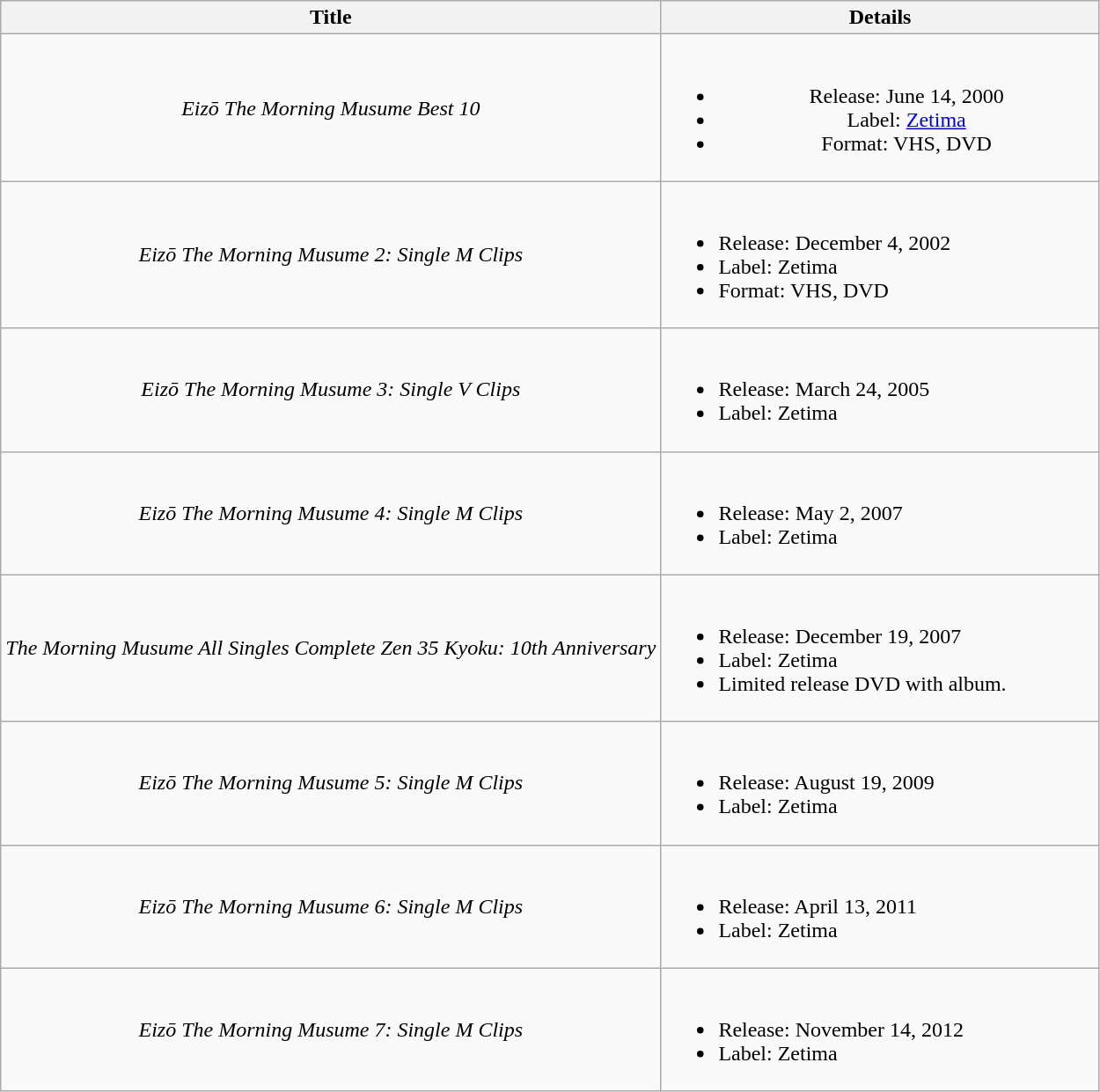<table class="wikitable plainrowheaders" style="text-align:center;">
<tr>
<th>Title</th>
<th width="325">Details</th>
</tr>
<tr>
<td><em>Eizō The Morning Musume Best 10</em></td>
<td><br><ul><li>Release: June 14, 2000</li><li>Label: <a href='#'>Zetima</a></li><li>Format: VHS, DVD</li></ul></td>
</tr>
<tr>
<td><em>Eizō The Morning Musume 2: Single M Clips</em></td>
<td align="left"><br><ul><li>Release: December 4, 2002</li><li>Label: Zetima</li><li>Format: VHS, DVD</li></ul></td>
</tr>
<tr>
<td><em>Eizō The Morning Musume 3: Single V Clips</em></td>
<td align="left"><br><ul><li>Release: March 24, 2005</li><li>Label: Zetima</li></ul></td>
</tr>
<tr>
<td><em>Eizō The Morning Musume 4: Single M Clips</em></td>
<td align="left"><br><ul><li>Release: May 2, 2007</li><li>Label: Zetima</li></ul></td>
</tr>
<tr>
<td><em>The Morning Musume All Singles Complete Zen 35 Kyoku: 10th Anniversary</em></td>
<td align="left"><br><ul><li>Release: December 19, 2007</li><li>Label: Zetima</li><li>Limited release DVD with album.</li></ul></td>
</tr>
<tr>
<td><em>Eizō The Morning Musume 5: Single M Clips</em></td>
<td align="left"><br><ul><li>Release: August 19, 2009</li><li>Label: Zetima</li></ul></td>
</tr>
<tr>
<td><em>Eizō The Morning Musume 6: Single M Clips</em></td>
<td align="left"><br><ul><li>Release: April 13, 2011</li><li>Label: Zetima</li></ul></td>
</tr>
<tr>
<td><em>Eizō The Morning Musume 7: Single M Clips</em></td>
<td align="left"><br><ul><li>Release: November 14, 2012</li><li>Label: Zetima</li></ul></td>
</tr>
</table>
